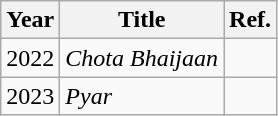<table class="wikitable sortable plainrowheaders">
<tr style="text-align:center;">
<th scope="col">Year</th>
<th scope="col">Title</th>
<th>Ref.</th>
</tr>
<tr>
<td>2022</td>
<td><em>Chota Bhaijaan</em></td>
<td></td>
</tr>
<tr>
<td>2023</td>
<td><em>Pyar</em></td>
<td></td>
</tr>
</table>
